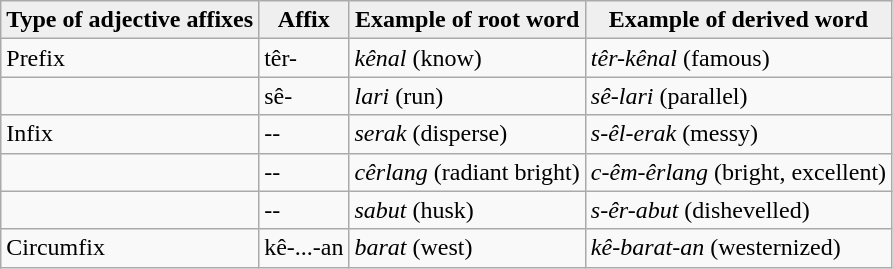<table class="wikitable">
<tr>
<th style="background:#efefef;">Type of adjective affixes</th>
<th style="background:#efefef;">Affix</th>
<th style="background:#efefef;">Example of root word</th>
<th style="background:#efefef;">Example of derived word</th>
</tr>
<tr>
<td>Prefix</td>
<td>têr-</td>
<td><em>kênal</em> (know)</td>
<td><em>têr-kênal</em> (famous)</td>
</tr>
<tr>
<td></td>
<td>sê-</td>
<td><em>lari</em> (run)</td>
<td><em>sê-lari</em> (parallel)</td>
</tr>
<tr>
<td>Infix</td>
<td>--</td>
<td><em>serak</em> (disperse)</td>
<td><em>s-êl-erak</em> (messy)</td>
</tr>
<tr>
<td></td>
<td>--</td>
<td><em>cêrlang</em> (radiant bright)</td>
<td><em>c-êm-êrlang</em> (bright, excellent)</td>
</tr>
<tr>
<td></td>
<td>--</td>
<td><em>sabut</em> (husk)</td>
<td><em>s-êr-abut</em> (dishevelled)</td>
</tr>
<tr>
<td>Circumfix</td>
<td>kê-...-an</td>
<td><em>barat</em> (west)</td>
<td><em>kê-barat-an</em> (westernized)</td>
</tr>
</table>
